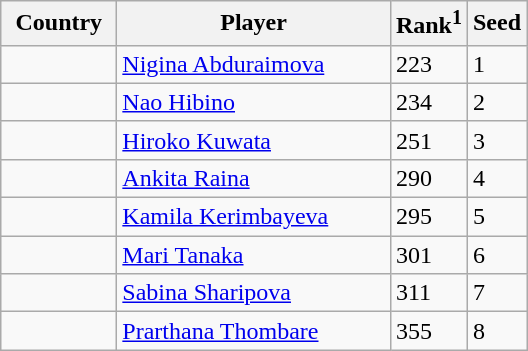<table class="sortable wikitable">
<tr>
<th width="70">Country</th>
<th width="175">Player</th>
<th>Rank<sup>1</sup></th>
<th>Seed</th>
</tr>
<tr>
<td></td>
<td><a href='#'>Nigina Abduraimova</a></td>
<td>223</td>
<td>1</td>
</tr>
<tr>
<td></td>
<td><a href='#'>Nao Hibino</a></td>
<td>234</td>
<td>2</td>
</tr>
<tr>
<td></td>
<td><a href='#'>Hiroko Kuwata</a></td>
<td>251</td>
<td>3</td>
</tr>
<tr>
<td></td>
<td><a href='#'>Ankita Raina</a></td>
<td>290</td>
<td>4</td>
</tr>
<tr>
<td></td>
<td><a href='#'>Kamila Kerimbayeva</a></td>
<td>295</td>
<td>5</td>
</tr>
<tr>
<td></td>
<td><a href='#'>Mari Tanaka</a></td>
<td>301</td>
<td>6</td>
</tr>
<tr>
<td></td>
<td><a href='#'>Sabina Sharipova</a></td>
<td>311</td>
<td>7</td>
</tr>
<tr>
<td></td>
<td><a href='#'>Prarthana Thombare</a></td>
<td>355</td>
<td>8</td>
</tr>
</table>
